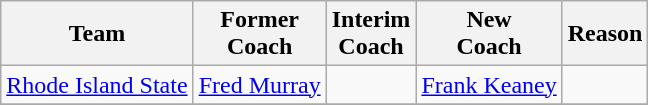<table class="wikitable" style="text-align:center;">
<tr>
<th>Team</th>
<th>Former<br>Coach</th>
<th>Interim<br>Coach</th>
<th>New<br>Coach</th>
<th>Reason</th>
</tr>
<tr>
<td><a href='#'>Rhode Island State</a></td>
<td><a href='#'>Fred Murray</a></td>
<td></td>
<td><a href='#'>Frank Keaney</a></td>
<td></td>
</tr>
<tr>
</tr>
</table>
